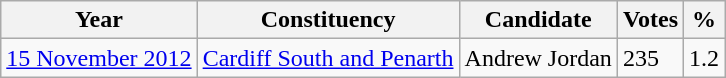<table class="wikitable">
<tr>
<th>Year</th>
<th>Constituency</th>
<th>Candidate</th>
<th>Votes</th>
<th>%</th>
</tr>
<tr>
<td><a href='#'>15 November 2012</a></td>
<td><a href='#'>Cardiff South and Penarth</a></td>
<td>Andrew Jordan</td>
<td>235</td>
<td>1.2</td>
</tr>
</table>
